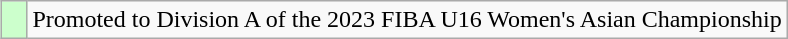<table class="wikitable" align=right>
<tr>
<td width=10px bgcolor=ccffcc></td>
<td>Promoted to Division A of the 2023 FIBA U16 Women's Asian Championship</td>
</tr>
</table>
